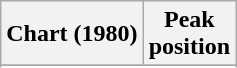<table class="wikitable plainrowheaders sortable" style="text-align:center;">
<tr>
<th scope="col">Chart (1980)</th>
<th scope="col">Peak<br>position</th>
</tr>
<tr>
</tr>
<tr>
</tr>
<tr>
</tr>
<tr>
</tr>
<tr>
</tr>
<tr>
</tr>
<tr>
</tr>
</table>
